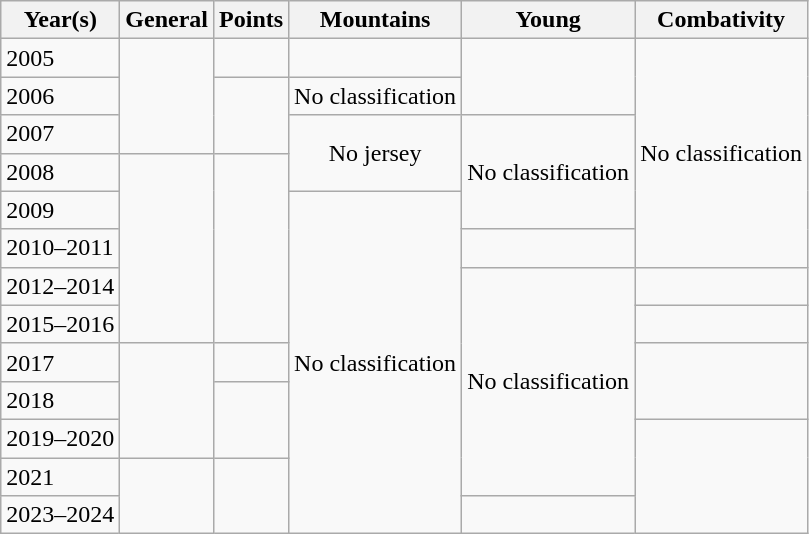<table class="wikitable">
<tr>
<th>Year(s)</th>
<th>General</th>
<th>Points</th>
<th>Mountains</th>
<th>Young</th>
<th>Combativity</th>
</tr>
<tr>
<td>2005</td>
<td align="center" rowspan="3"></td>
<td align="center"></td>
<td align="center"></td>
<td align="center" rowspan="2"></td>
<td align="center" rowspan="6">No classification</td>
</tr>
<tr>
<td>2006</td>
<td align="center" rowspan="2"></td>
<td align="center">No classification</td>
</tr>
<tr>
<td>2007</td>
<td align="center" rowspan="2">No jersey</td>
<td align="center" rowspan="3">No classification</td>
</tr>
<tr>
<td>2008</td>
<td align="center" rowspan="5"></td>
<td align="center" rowspan="5"></td>
</tr>
<tr>
<td>2009</td>
<td align="center" rowspan="9">No classification</td>
</tr>
<tr>
<td>2010–2011</td>
<td align="center"></td>
</tr>
<tr>
<td>2012–2014</td>
<td align="center" rowspan="6">No classification</td>
<td align="center"></td>
</tr>
<tr>
<td>2015–2016</td>
<td align="center"></td>
</tr>
<tr>
<td>2017</td>
<td align="center" rowspan="3"></td>
<td align="center"></td>
<td align="center" rowspan="2"></td>
</tr>
<tr>
<td>2018</td>
<td align="center" rowspan="2"></td>
</tr>
<tr>
<td>2019–2020</td>
<td align="center" rowspan="3"></td>
</tr>
<tr>
<td>2021</td>
<td align="center" rowspan="2"></td>
<td align="center" rowspan="2"></td>
</tr>
<tr>
<td>2023–2024</td>
<td align="center"></td>
</tr>
</table>
